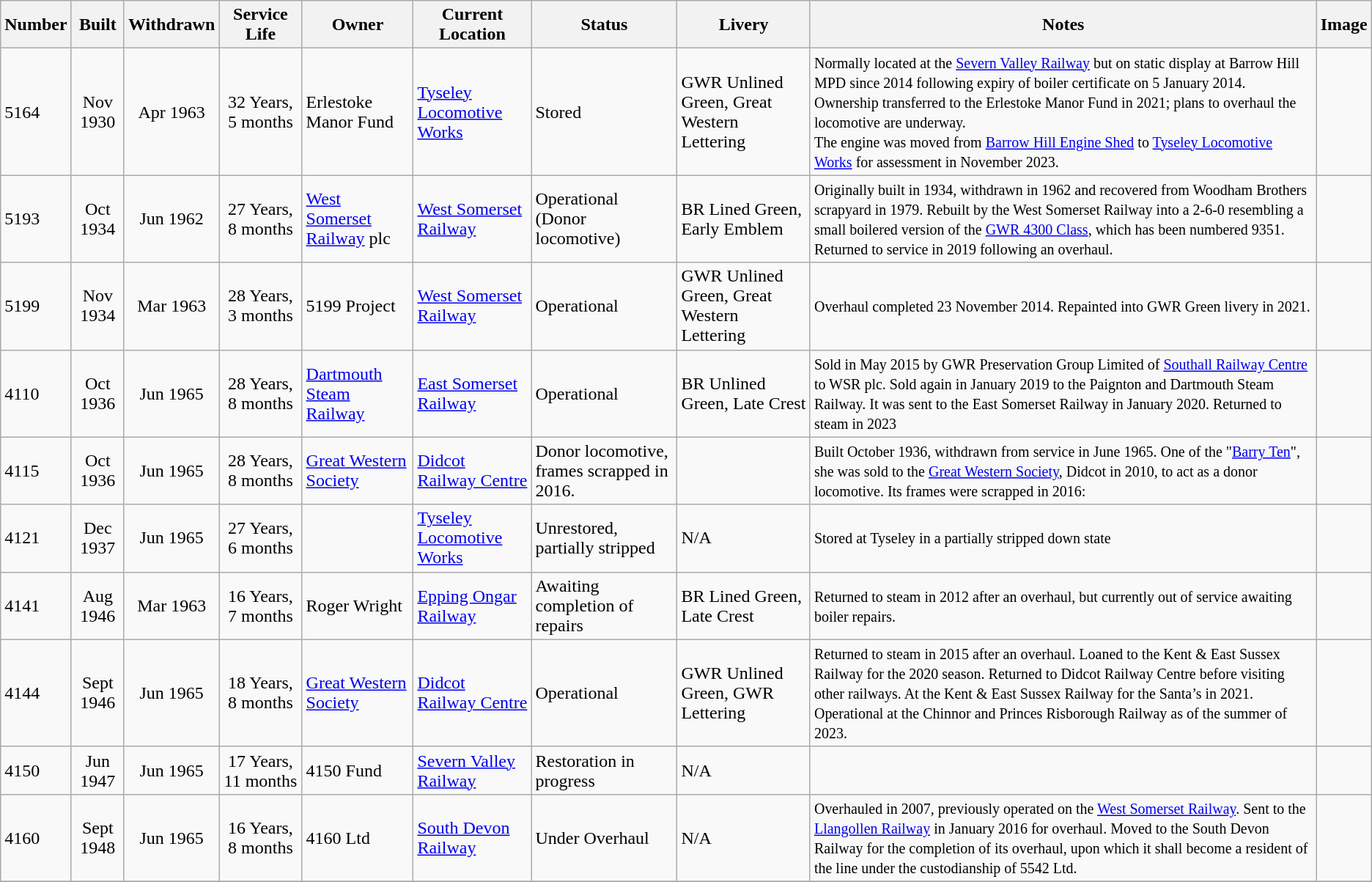<table class="wikitable">
<tr>
<th>Number</th>
<th>Built</th>
<th>Withdrawn</th>
<th>Service Life</th>
<th>Owner</th>
<th>Current Location</th>
<th>Status</th>
<th>Livery</th>
<th>Notes</th>
<th>Image</th>
</tr>
<tr>
<td>5164</td>
<td align=center>Nov 1930</td>
<td align=center>Apr 1963</td>
<td align=center>32 Years, 5 months</td>
<td>Erlestoke Manor Fund</td>
<td><a href='#'>Tyseley Locomotive Works</a></td>
<td>Stored</td>
<td>GWR Unlined Green, Great Western Lettering</td>
<td><small>Normally located at the <a href='#'>Severn Valley Railway</a> but on static display at Barrow Hill MPD since 2014 following expiry of boiler certificate on 5 January 2014. Ownership transferred to the Erlestoke Manor Fund in 2021;  plans to overhaul the locomotive are underway.</small><br><small>The engine was moved from <a href='#'>Barrow Hill Engine Shed</a> to <a href='#'>Tyseley Locomotive Works</a> for assessment in November 2023.</small></td>
<td></td>
</tr>
<tr>
<td>5193</td>
<td align=center>Oct 1934</td>
<td align=center>Jun 1962</td>
<td align=center>27 Years, 8 months</td>
<td><a href='#'>West Somerset Railway</a> plc</td>
<td><a href='#'>West Somerset Railway</a></td>
<td>Operational (Donor locomotive)</td>
<td>BR Lined Green, Early Emblem</td>
<td><small>Originally built in 1934, withdrawn in 1962 and recovered from Woodham Brothers scrapyard in 1979. Rebuilt by the West Somerset Railway into a 2-6-0 resembling a small boilered version of the <a href='#'>GWR 4300 Class</a>, which has been numbered 9351. Returned to service in 2019 following an overhaul.</small></td>
<td></td>
</tr>
<tr>
<td>5199</td>
<td align=center>Nov 1934</td>
<td align=center>Mar 1963</td>
<td align=center>28 Years, 3 months</td>
<td>5199 Project</td>
<td><a href='#'>West Somerset Railway</a></td>
<td>Operational</td>
<td>GWR Unlined Green, Great Western Lettering</td>
<td><small>Overhaul completed 23 November 2014. Repainted into GWR Green livery in 2021.</small></td>
<td></td>
</tr>
<tr>
<td>4110</td>
<td align=center>Oct 1936</td>
<td align=center>Jun 1965</td>
<td align=center>28 Years, 8 months</td>
<td><a href='#'>Dartmouth Steam Railway</a></td>
<td><a href='#'>East Somerset Railway</a></td>
<td>Operational</td>
<td>BR Unlined Green, Late Crest</td>
<td><small>Sold in May 2015 by GWR Preservation Group Limited of <a href='#'>Southall Railway Centre</a> to WSR plc. Sold again in January 2019 to the Paignton and Dartmouth Steam Railway. It was sent to the East Somerset Railway in January 2020. Returned to steam in 2023</small></td>
<td></td>
</tr>
<tr>
<td>4115</td>
<td align=center>Oct 1936</td>
<td align=center>Jun 1965</td>
<td align=center>28 Years, 8 months</td>
<td><a href='#'>Great Western Society</a></td>
<td><a href='#'>Didcot Railway Centre</a></td>
<td>Donor locomotive, frames scrapped in 2016.</td>
<td></td>
<td><small>Built October 1936, withdrawn from service in June 1965. One of the "<a href='#'>Barry Ten</a>", she was sold to the <a href='#'>Great Western Society</a>, Didcot in 2010, to act as a donor locomotive. Its frames were scrapped in 2016:</small></td>
<td></td>
</tr>
<tr>
<td>4121</td>
<td align=center>Dec 1937</td>
<td align=center>Jun 1965</td>
<td align=center>27 Years, 6 months</td>
<td></td>
<td><a href='#'>Tyseley Locomotive Works</a></td>
<td>Unrestored, partially stripped</td>
<td>N/A</td>
<td><small>Stored at Tyseley in a partially stripped down state</small></td>
<td></td>
</tr>
<tr>
<td>4141</td>
<td align=center>Aug 1946</td>
<td align=center>Mar 1963</td>
<td align=center>16 Years, 7 months</td>
<td>Roger Wright</td>
<td><a href='#'>Epping Ongar Railway</a></td>
<td>Awaiting completion of repairs</td>
<td>BR Lined Green, Late Crest</td>
<td><small>Returned to steam in 2012 after an overhaul, but currently out of service awaiting boiler repairs.</small></td>
<td></td>
</tr>
<tr>
<td>4144</td>
<td align=center>Sept 1946</td>
<td align=center>Jun 1965</td>
<td align=center>18 Years, 8 months</td>
<td><a href='#'>Great Western Society</a></td>
<td><a href='#'>Didcot Railway Centre</a></td>
<td>Operational</td>
<td>GWR Unlined Green, GWR Lettering</td>
<td><small>Returned to steam in 2015 after an overhaul. Loaned to the Kent & East Sussex Railway for the 2020 season. Returned to Didcot Railway Centre before visiting other railways. At the Kent & East Sussex Railway for the Santa’s in 2021. Operational at the Chinnor and Princes Risborough Railway as of the summer of 2023. </small></td>
<td></td>
</tr>
<tr>
<td>4150</td>
<td align=center>Jun 1947</td>
<td align=center>Jun 1965</td>
<td align=center>17 Years, 11 months</td>
<td>4150 Fund</td>
<td><a href='#'>Severn Valley Railway</a></td>
<td>Restoration in progress</td>
<td>N/A</td>
<td></td>
<td></td>
</tr>
<tr>
<td>4160</td>
<td align=center>Sept 1948</td>
<td align=center>Jun 1965</td>
<td align=center>16 Years, 8 months</td>
<td>4160 Ltd</td>
<td><a href='#'>South Devon Railway</a></td>
<td>Under Overhaul</td>
<td>N/A</td>
<td><small>Overhauled in 2007, previously operated on the <a href='#'>West Somerset Railway</a>. Sent to the <a href='#'>Llangollen Railway</a> in January 2016 for overhaul. Moved to the South Devon Railway for the completion of its overhaul, upon which it shall become a resident of the line under the custodianship of 5542 Ltd.</small></td>
<td></td>
</tr>
<tr>
</tr>
</table>
